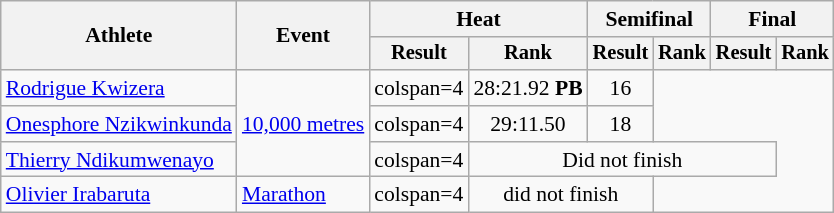<table class="wikitable" style="font-size:90%">
<tr>
<th rowspan="2">Athlete</th>
<th rowspan="2">Event</th>
<th colspan="2">Heat</th>
<th colspan="2">Semifinal</th>
<th colspan="2">Final</th>
</tr>
<tr style="font-size:95%">
<th>Result</th>
<th>Rank</th>
<th>Result</th>
<th>Rank</th>
<th>Result</th>
<th>Rank</th>
</tr>
<tr style=text-align:center>
<td style=text-align:left><a href='#'>Rodrigue Kwizera</a></td>
<td style=text-align:left rowspan=3><a href='#'>10,000 metres</a></td>
<td>colspan=4 </td>
<td>28:21.92 <strong>PB</strong></td>
<td>16</td>
</tr>
<tr style=text-align:center>
<td style=text-align:left><a href='#'>Onesphore Nzikwinkunda</a></td>
<td>colspan=4 </td>
<td>29:11.50</td>
<td>18</td>
</tr>
<tr style=text-align:center>
<td style=text-align:left><a href='#'>Thierry Ndikumwenayo</a></td>
<td>colspan=4 </td>
<td colspan=4>Did not finish</td>
</tr>
<tr style=text-align:center>
<td style=text-align:left><a href='#'>Olivier Irabaruta</a></td>
<td style=text-align:left><a href='#'>Marathon</a></td>
<td>colspan=4 </td>
<td colspan=2>did not finish</td>
</tr>
</table>
